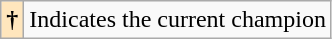<table class="wikitable">
<tr>
<th style="background-color:#ffe6bd">†</th>
<td>Indicates the current champion</td>
</tr>
</table>
